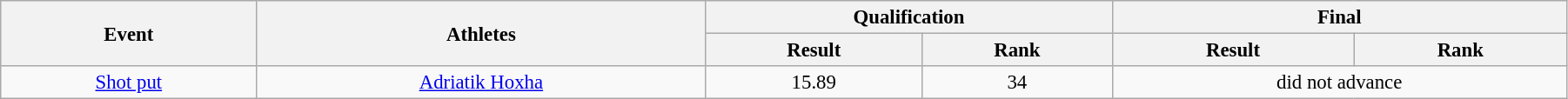<table class="wikitable" style="font-size:95%; text-align:center;" width="95%">
<tr>
<th rowspan="2">Event</th>
<th rowspan="2">Athletes</th>
<th colspan="2">Qualification</th>
<th colspan="2">Final</th>
</tr>
<tr>
<th>Result</th>
<th>Rank</th>
<th>Result</th>
<th>Rank</th>
</tr>
<tr>
<td><a href='#'>Shot put</a></td>
<td><a href='#'>Adriatik Hoxha</a></td>
<td align=center>15.89</td>
<td align=center>34</td>
<td align=center colspan="2">did not advance</td>
</tr>
</table>
